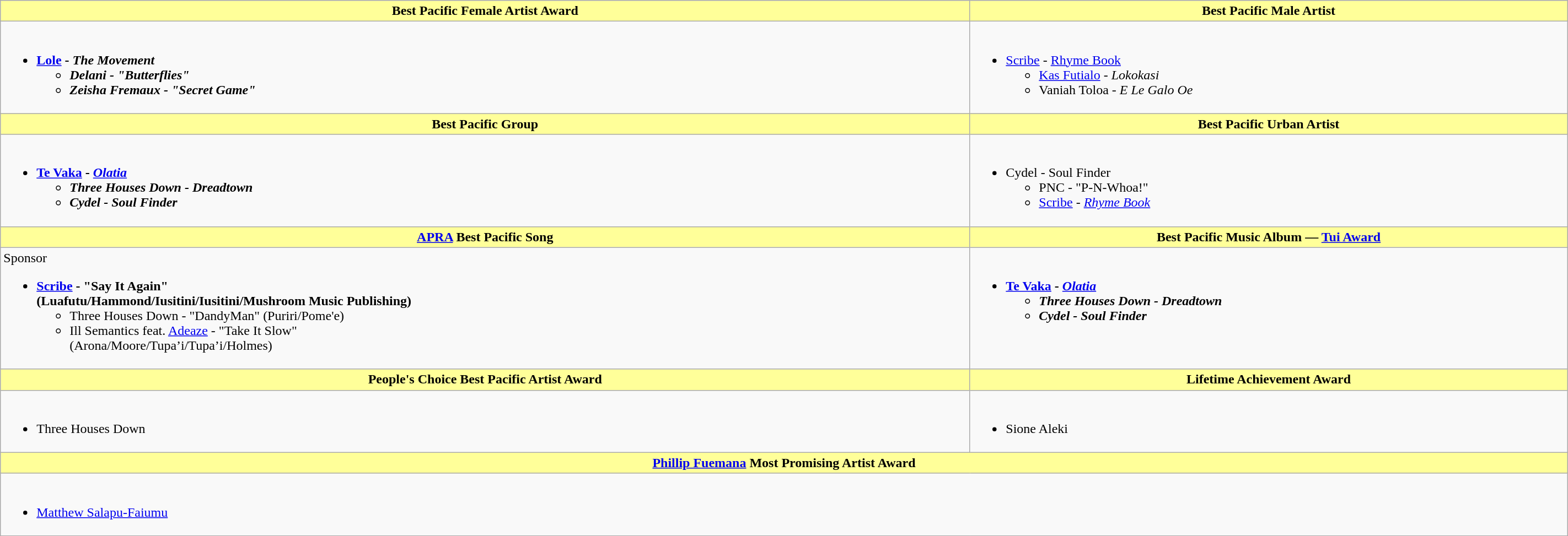<table class=wikitable style="width:150%">
<tr>
<th style="background:#FFFF99;" ! style="width="50%">Best Pacific Female Artist Award</th>
<th style="background:#FFFF99;" ! style="width="50%">Best Pacific Male Artist</th>
</tr>
<tr>
<td valign="top"><br><ul><li><strong><a href='#'>Lole</a> - <em>The Movement<strong><em><ul><li>Delani - "Butterflies"</li><li>Zeisha Fremaux - "Secret Game"</li></ul></li></ul></td>
<td valign="top"><br><ul><li></strong><a href='#'>Scribe</a> - </em><a href='#'>Rhyme Book</a></em></strong><ul><li><a href='#'>Kas Futialo</a> - <em>Lokokasi</em></li><li>Vaniah Toloa - <em>E Le Galo Oe</em></li></ul></li></ul></td>
</tr>
<tr>
<th style="background:#FFFF99;" ! style="width="50%">Best Pacific Group</th>
<th style="background:#FFFF99;" ! style="width="50%">Best Pacific Urban Artist</th>
</tr>
<tr>
<td valign="top"><br><ul><li><strong><a href='#'>Te Vaka</a> - <em><a href='#'>Olatia</a><strong><em><ul><li>Three Houses Down - </em>Dreadtown<em></li><li>Cydel - </em>Soul Finder<em></li></ul></li></ul></td>
<td valign="top"><br><ul><li></strong>Cydel - </em>Soul Finder</em></strong><ul><li>PNC - "P-N-Whoa!"</li><li><a href='#'>Scribe</a> - <em><a href='#'>Rhyme Book</a></em></li></ul></li></ul></td>
</tr>
<tr>
<th style="background:#FFFF99;" ! style="width="50%"><a href='#'>APRA</a> Best Pacific Song</th>
<th style="background:#FFFF99;" ! style="width="50%">Best Pacific Music Album — <a href='#'>Tui Award</a></th>
</tr>
<tr>
<td valign="top"><span>Sponsor</span><br><ul><li><strong><a href='#'>Scribe</a> - "Say It Again"<br>(Luafutu/Hammond/Iusitini/Iusitini/Mushroom Music Publishing)</strong><ul><li>Three Houses Down - "DandyMan" (Puriri/Pome'e)</li><li>Ill Semantics feat. <a href='#'>Adeaze</a> - "Take It Slow"<br>(Arona/Moore/Tupa’i/Tupa’i/Holmes)</li></ul></li></ul></td>
<td valign="top"><br><ul><li><strong><a href='#'>Te Vaka</a> - <em><a href='#'>Olatia</a><strong><em><ul><li>Three Houses Down - </em>Dreadtown<em></li><li>Cydel - </em>Soul Finder<em></li></ul></li></ul></td>
</tr>
<tr>
<th style="background:#FFFF99;" ! style="width="50%">People's Choice Best Pacific Artist Award</th>
<th style="background:#FFFF99;" ! style="width="50%">Lifetime Achievement Award</th>
</tr>
<tr>
<td valign="top"><br><ul><li></strong>Three Houses Down<strong></li></ul></td>
<td valign="top"><br><ul><li></strong>Sione Aleki<strong></li></ul></td>
</tr>
<tr>
<th style="background:#FFFF99;" ! style="width="50%" colspan=2><a href='#'>Phillip Fuemana</a> Most Promising Artist Award</th>
</tr>
<tr>
<td valign="top" colspan=2><br><ul><li></strong><a href='#'>Matthew Salapu-Faiumu</a><strong></li></ul></td>
</tr>
<tr>
</tr>
</table>
